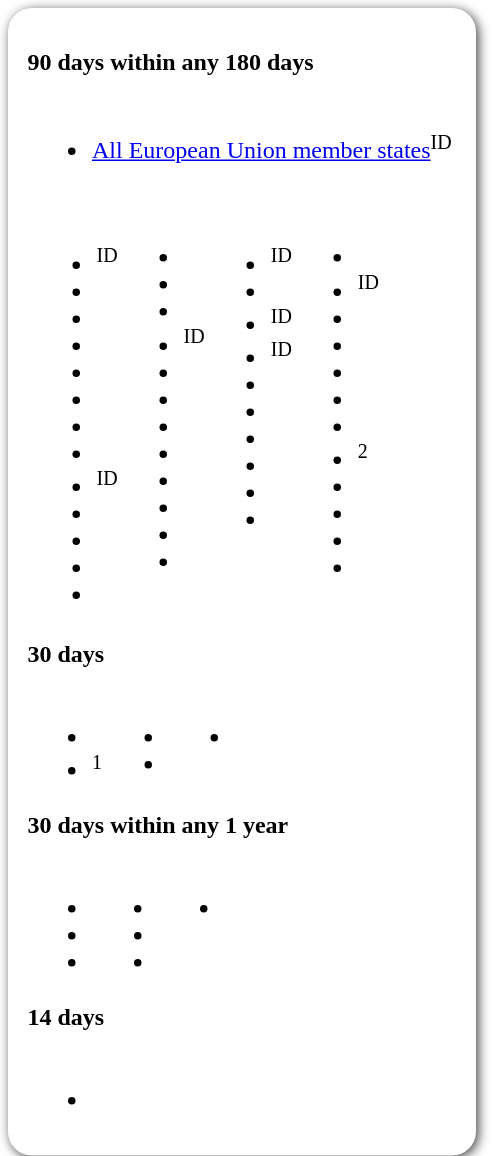<table style=" border-radius:1em; box-shadow: 0.1em 0.1em 0.5em rgba(0,0,0,0.75); background-color: white; border: 1px solid white; padding: 5px;">
<tr style="vertical-align:top;">
<td></td>
<td><br><strong>90 days within any 180 days</strong><table>
<tr>
<td><br><ul><li> <a href='#'>All European Union member states</a><sup>ID</sup></li></ul><table>
<tr>
<td><br><ul><li><sup>ID</sup></li><li></li><li></li><li></li><li></li><li></li><li></li><li></li><li><sup>ID</sup></li><li></li><li></li><li></li><li></li></ul></td>
<td valign="top"><br><ul><li></li><li></li><li></li><li><sup>ID</sup></li><li></li><li></li><li></li><li></li><li></li><li></li><li></li><li></li></ul></td>
<td valign="top"><br><ul><li><sup>ID</sup></li><li></li><li><sup>ID</sup></li><li><sup>ID</sup></li><li></li><li></li><li></li><li></li><li></li><li></li></ul></td>
<td valign="top"><br><ul><li></li><li><sup>ID</sup></li><li></li><li></li><li></li><li></li><li></li><li><sup>2</sup></li><li></li><li></li><li></li><li></li></ul></td>
<td></td>
</tr>
</table>
</td>
<td></td>
</tr>
</table>
<strong>30 days</strong><table>
<tr>
<td><br><ul><li></li><li><sup>1</sup></li></ul></td>
<td valign="top"><br><ul><li></li><li></li></ul></td>
<td valign="top"><br><ul><li></li></ul></td>
<td></td>
</tr>
</table>
<strong>30 days within any 1 year</strong><table>
<tr>
<td><br><ul><li></li><li></li><li></li></ul></td>
<td valign="top"><br><ul><li></li><li></li><li></li></ul></td>
<td valign="top"><br><ul><li></li></ul></td>
<td></td>
</tr>
</table>
<strong>14 days</strong><table>
<tr>
<td><br><ul><li></li></ul></td>
<td></td>
</tr>
</table>
</td>
</tr>
</table>
